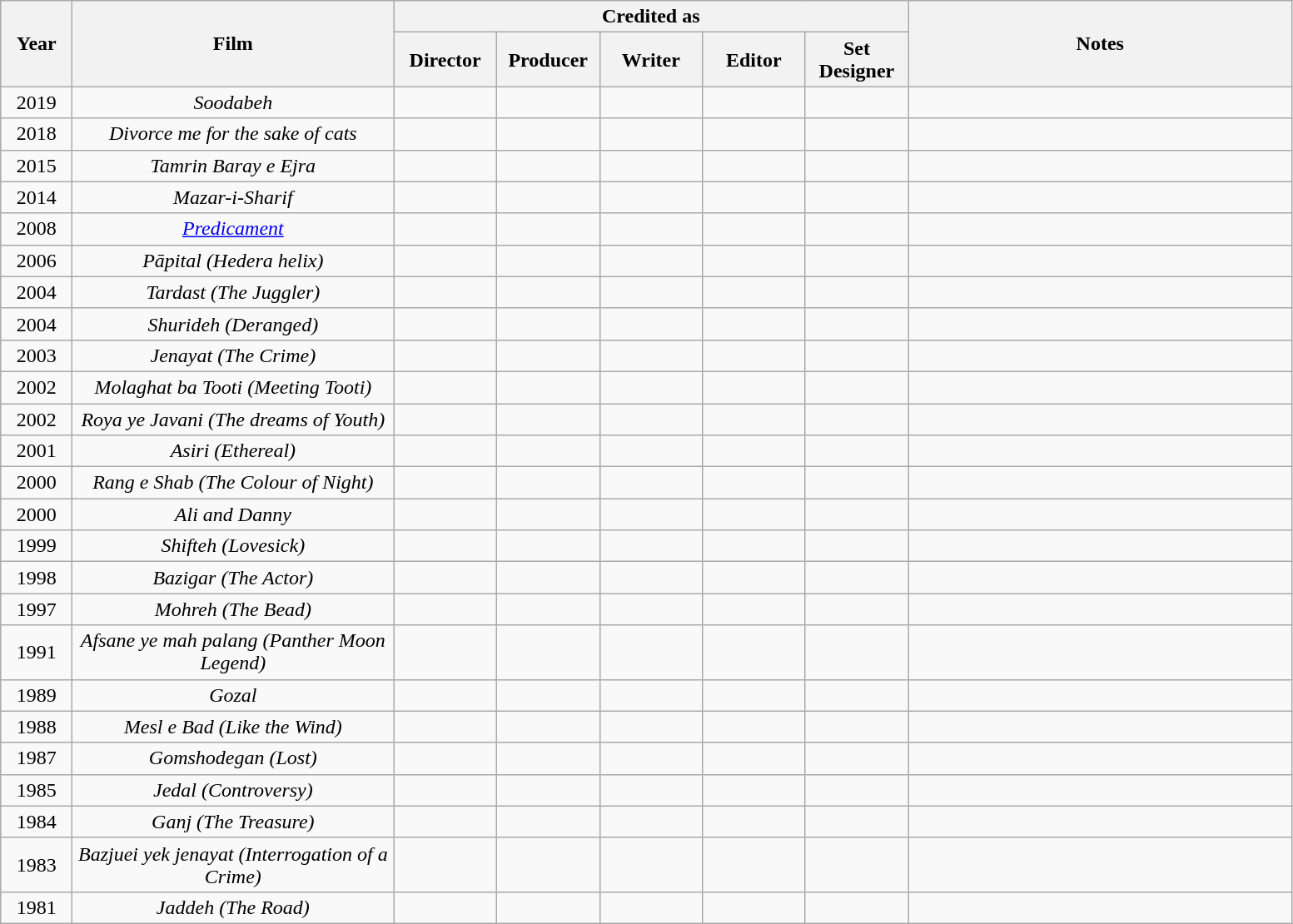<table class="wikitable" style="text-align:center;font-size:100%;">
<tr>
<th rowspan="2" style="width:50px;">Year</th>
<th rowspan="2" style="width:250px;">Film</th>
<th colspan="5">Credited as</th>
<th rowspan="2" style="width:300px;">Notes</th>
</tr>
<tr>
<th width=75>Director</th>
<th width=75>Producer</th>
<th width=75>Writer</th>
<th width=75>Editor</th>
<th width=75>Set Designer</th>
</tr>
<tr>
<td>2019</td>
<td><em>Soodabeh</em></td>
<td></td>
<td></td>
<td></td>
<td></td>
<td></td>
<td></td>
</tr>
<tr>
<td>2018</td>
<td><em>Divorce me for the sake of cats</em></td>
<td></td>
<td></td>
<td></td>
<td></td>
<td></td>
<td></td>
</tr>
<tr>
<td>2015</td>
<td><em>Tamrin Baray e Ejra</em></td>
<td></td>
<td></td>
<td></td>
<td></td>
<td></td>
<td></td>
</tr>
<tr>
<td>2014</td>
<td><em>Mazar-i-Sharif</em></td>
<td></td>
<td></td>
<td></td>
<td></td>
<td></td>
<td></td>
</tr>
<tr>
<td>2008</td>
<td><em><a href='#'>Predicament</a></em></td>
<td></td>
<td></td>
<td></td>
<td></td>
<td></td>
<td></td>
</tr>
<tr>
<td>2006</td>
<td><em>Pāpital (Hedera helix)</em></td>
<td></td>
<td></td>
<td></td>
<td></td>
<td></td>
<td></td>
</tr>
<tr>
<td>2004</td>
<td><em>Tardast (The Juggler)</em></td>
<td></td>
<td></td>
<td></td>
<td></td>
<td></td>
<td></td>
</tr>
<tr>
<td>2004</td>
<td><em>Shurideh (Deranged)</em></td>
<td></td>
<td></td>
<td></td>
<td></td>
<td></td>
<td></td>
</tr>
<tr>
<td>2003</td>
<td><em>Jenayat (The Crime)</em></td>
<td></td>
<td></td>
<td></td>
<td></td>
<td></td>
<td></td>
</tr>
<tr>
<td>2002</td>
<td><em>Molaghat ba Tooti (Meeting Tooti)</em></td>
<td></td>
<td></td>
<td></td>
<td></td>
<td></td>
<td></td>
</tr>
<tr>
<td>2002</td>
<td><em>Roya ye Javani (The dreams of Youth)</em></td>
<td></td>
<td></td>
<td></td>
<td></td>
<td></td>
<td></td>
</tr>
<tr>
<td>2001</td>
<td><em>Asiri (Ethereal)</em></td>
<td></td>
<td></td>
<td></td>
<td></td>
<td></td>
<td></td>
</tr>
<tr>
<td>2000</td>
<td><em>Rang e Shab (The Colour of Night)</em></td>
<td></td>
<td></td>
<td></td>
<td></td>
<td></td>
<td></td>
</tr>
<tr>
<td>2000</td>
<td><em>Ali and Danny</em></td>
<td></td>
<td></td>
<td></td>
<td></td>
<td></td>
<td></td>
</tr>
<tr>
<td>1999</td>
<td><em>Shifteh (Lovesick)</em></td>
<td></td>
<td></td>
<td></td>
<td></td>
<td></td>
<td></td>
</tr>
<tr>
<td>1998</td>
<td><em>Bazigar (The Actor)</em></td>
<td></td>
<td></td>
<td></td>
<td></td>
<td></td>
<td></td>
</tr>
<tr>
<td>1997</td>
<td><em>Mohreh (The Bead)</em></td>
<td></td>
<td></td>
<td></td>
<td></td>
<td></td>
<td></td>
</tr>
<tr>
<td>1991</td>
<td><em>Afsane ye mah palang (Panther Moon Legend)</em></td>
<td></td>
<td></td>
<td></td>
<td></td>
<td></td>
<td></td>
</tr>
<tr>
<td>1989</td>
<td><em>Gozal</em></td>
<td></td>
<td></td>
<td></td>
<td></td>
<td></td>
<td></td>
</tr>
<tr>
<td>1988</td>
<td><em>Mesl e Bad (Like the Wind)</em></td>
<td></td>
<td></td>
<td></td>
<td></td>
<td></td>
<td></td>
</tr>
<tr>
<td>1987</td>
<td><em>Gomshodegan (Lost)</em></td>
<td></td>
<td></td>
<td></td>
<td></td>
<td></td>
<td></td>
</tr>
<tr>
<td>1985</td>
<td><em>Jedal (Controversy)</em></td>
<td></td>
<td></td>
<td></td>
<td></td>
<td></td>
<td></td>
</tr>
<tr>
<td>1984</td>
<td><em>Ganj (The Treasure)</em></td>
<td></td>
<td></td>
<td></td>
<td></td>
<td></td>
<td></td>
</tr>
<tr>
<td>1983</td>
<td><em>Bazjuei yek jenayat (Interrogation of a Crime)</em></td>
<td></td>
<td></td>
<td></td>
<td></td>
<td></td>
<td></td>
</tr>
<tr>
<td>1981</td>
<td><em>Jaddeh (The Road)</em></td>
<td></td>
<td></td>
<td></td>
<td></td>
<td></td>
<td></td>
</tr>
</table>
